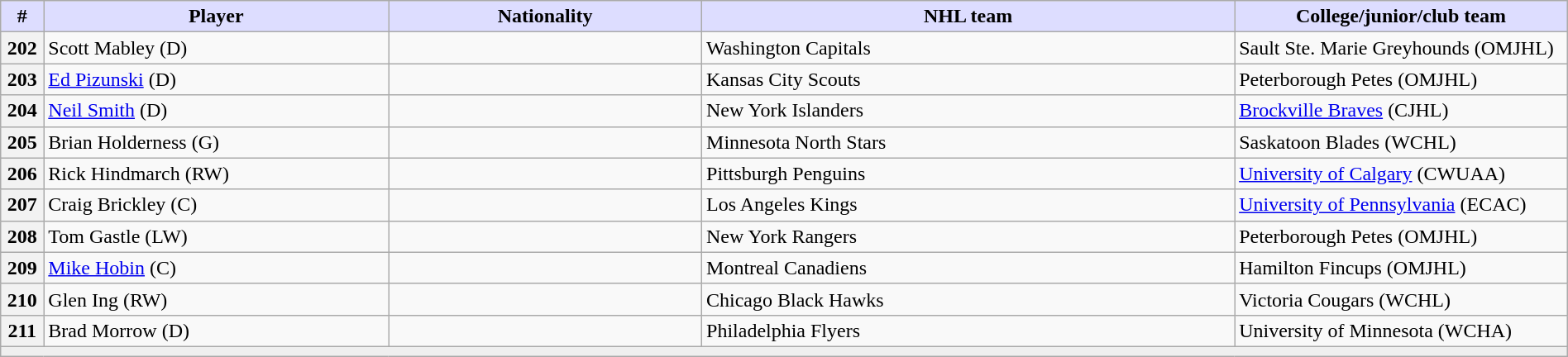<table class="wikitable" style="width: 100%">
<tr>
<th style="background:#ddf; width:2.75%;">#</th>
<th style="background:#ddf; width:22.0%;">Player</th>
<th style="background:#ddf; width:20.0%;">Nationality</th>
<th style="background:#ddf; width:34.0%;">NHL team</th>
<th style="background:#ddf; width:100.0%;">College/junior/club team</th>
</tr>
<tr>
<th>202</th>
<td>Scott Mabley (D)</td>
<td></td>
<td>Washington Capitals</td>
<td>Sault Ste. Marie Greyhounds (OMJHL)</td>
</tr>
<tr>
<th>203</th>
<td><a href='#'>Ed Pizunski</a> (D)</td>
<td></td>
<td>Kansas City Scouts</td>
<td>Peterborough Petes (OMJHL)</td>
</tr>
<tr>
<th>204</th>
<td><a href='#'>Neil Smith</a> (D)</td>
<td></td>
<td>New York Islanders</td>
<td><a href='#'>Brockville Braves</a> (CJHL)</td>
</tr>
<tr>
<th>205</th>
<td>Brian Holderness (G)</td>
<td></td>
<td>Minnesota North Stars</td>
<td>Saskatoon Blades (WCHL)</td>
</tr>
<tr>
<th>206</th>
<td>Rick Hindmarch (RW)</td>
<td></td>
<td>Pittsburgh Penguins</td>
<td><a href='#'>University of Calgary</a> (CWUAA)</td>
</tr>
<tr>
<th>207</th>
<td>Craig Brickley (C)</td>
<td></td>
<td>Los Angeles Kings</td>
<td><a href='#'>University of Pennsylvania</a> (ECAC)</td>
</tr>
<tr>
<th>208</th>
<td>Tom Gastle (LW)</td>
<td></td>
<td>New York Rangers</td>
<td>Peterborough Petes (OMJHL)</td>
</tr>
<tr>
<th>209</th>
<td><a href='#'>Mike Hobin</a> (C)</td>
<td></td>
<td>Montreal Canadiens</td>
<td>Hamilton Fincups (OMJHL)</td>
</tr>
<tr>
<th>210</th>
<td>Glen Ing (RW)</td>
<td></td>
<td>Chicago Black Hawks</td>
<td>Victoria Cougars (WCHL)</td>
</tr>
<tr>
<th>211</th>
<td>Brad Morrow (D)</td>
<td></td>
<td>Philadelphia Flyers</td>
<td>University of Minnesota (WCHA)</td>
</tr>
<tr>
<td style="text-align:center; background:#efefef" colspan="6"></td>
</tr>
</table>
